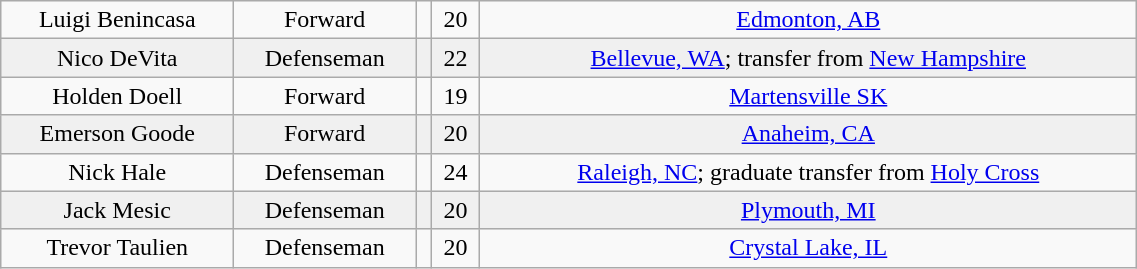<table class="wikitable" width="60%">
<tr align="center" bgcolor="">
<td>Luigi Benincasa</td>
<td>Forward</td>
<td></td>
<td>20</td>
<td><a href='#'>Edmonton, AB</a></td>
</tr>
<tr align="center" bgcolor="f0f0f0">
<td>Nico DeVita</td>
<td>Defenseman</td>
<td></td>
<td>22</td>
<td><a href='#'>Bellevue, WA</a>; transfer from <a href='#'>New Hampshire</a></td>
</tr>
<tr align="center" bgcolor="">
<td>Holden Doell</td>
<td>Forward</td>
<td></td>
<td>19</td>
<td><a href='#'>Martensville SK</a></td>
</tr>
<tr align="center" bgcolor="f0f0f0">
<td>Emerson Goode</td>
<td>Forward</td>
<td></td>
<td>20</td>
<td><a href='#'>Anaheim, CA</a></td>
</tr>
<tr align="center" bgcolor="">
<td>Nick Hale</td>
<td>Defenseman</td>
<td></td>
<td>24</td>
<td><a href='#'>Raleigh, NC</a>; graduate transfer from <a href='#'>Holy Cross</a></td>
</tr>
<tr align="center" bgcolor="f0f0f0">
<td>Jack Mesic</td>
<td>Defenseman</td>
<td></td>
<td>20</td>
<td><a href='#'>Plymouth, MI</a></td>
</tr>
<tr align="center" bgcolor="">
<td>Trevor Taulien</td>
<td>Defenseman</td>
<td></td>
<td>20</td>
<td><a href='#'>Crystal Lake, IL</a></td>
</tr>
</table>
